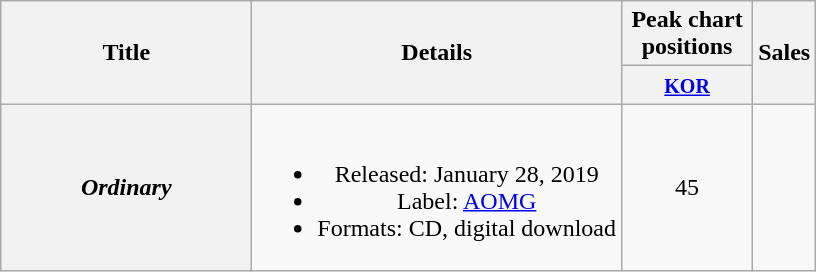<table class="wikitable plainrowheaders" style="text-align:center;">
<tr>
<th scope="col" rowspan="2" style="width:10em;">Title</th>
<th scope="col" rowspan="2">Details</th>
<th scope="col" colspan="1" style="width:5em;">Peak chart positions</th>
<th scope="col" rowspan="2">Sales</th>
</tr>
<tr>
<th><small><a href='#'>KOR</a></small><br></th>
</tr>
<tr>
<th scope="row"><em>Ordinary</em></th>
<td><br><ul><li>Released: January 28, 2019</li><li>Label: <a href='#'>AOMG</a></li><li>Formats: CD, digital download</li></ul></td>
<td>45</td>
<td></td>
</tr>
</table>
